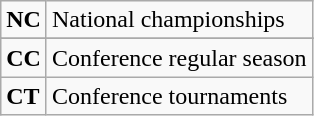<table class="wikitable">
<tr>
<td><strong>NC</strong></td>
<td>National championships</td>
</tr>
<tr>
</tr>
<tr>
<td><strong>CC</strong></td>
<td>Conference regular season</td>
</tr>
<tr>
<td><strong>CT</strong></td>
<td>Conference tournaments</td>
</tr>
</table>
